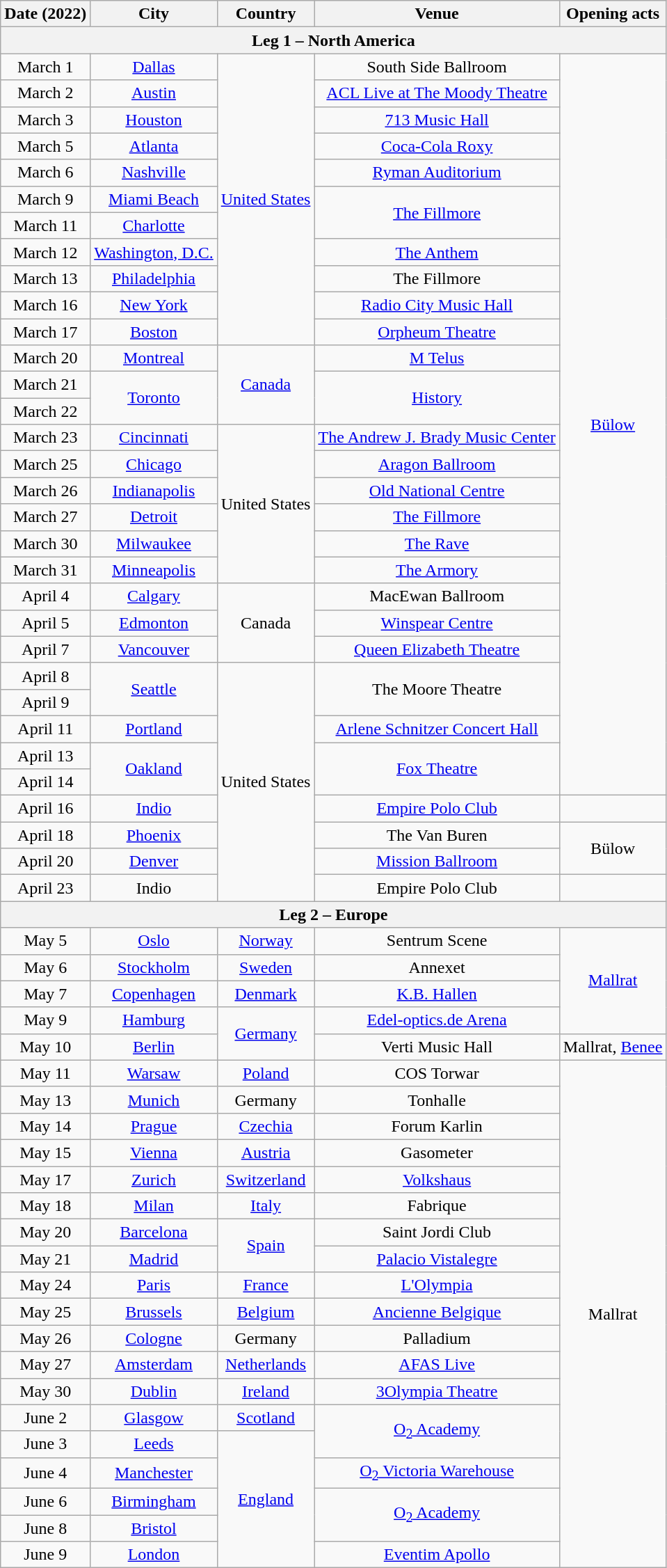<table class="wikitable" style="text-align:center;">
<tr>
<th>Date (2022)</th>
<th>City</th>
<th>Country</th>
<th>Venue</th>
<th>Opening acts</th>
</tr>
<tr>
<th colspan="5">Leg 1 – North America</th>
</tr>
<tr>
<td>March 1</td>
<td><a href='#'>Dallas</a></td>
<td rowspan="11"><a href='#'>United States</a></td>
<td>South Side Ballroom</td>
<td rowspan="28"><a href='#'>Bülow</a></td>
</tr>
<tr>
<td>March 2</td>
<td><a href='#'>Austin</a></td>
<td><a href='#'>ACL Live at The Moody Theatre</a></td>
</tr>
<tr>
<td>March 3</td>
<td><a href='#'>Houston</a></td>
<td><a href='#'>713 Music Hall</a></td>
</tr>
<tr>
<td>March 5</td>
<td><a href='#'>Atlanta</a></td>
<td><a href='#'>Coca-Cola Roxy</a></td>
</tr>
<tr>
<td>March 6</td>
<td><a href='#'>Nashville</a></td>
<td><a href='#'>Ryman Auditorium</a></td>
</tr>
<tr>
<td>March 9</td>
<td><a href='#'>Miami Beach</a></td>
<td rowspan="2"><a href='#'>The Fillmore</a></td>
</tr>
<tr>
<td>March 11</td>
<td><a href='#'>Charlotte</a></td>
</tr>
<tr>
<td>March 12</td>
<td><a href='#'>Washington, D.C.</a></td>
<td><a href='#'>The Anthem</a></td>
</tr>
<tr>
<td>March 13</td>
<td><a href='#'>Philadelphia</a></td>
<td>The Fillmore</td>
</tr>
<tr>
<td>March 16</td>
<td><a href='#'>New York</a></td>
<td><a href='#'>Radio City Music Hall</a></td>
</tr>
<tr>
<td>March 17</td>
<td><a href='#'>Boston</a></td>
<td><a href='#'>Orpheum Theatre</a></td>
</tr>
<tr>
<td>March 20</td>
<td><a href='#'>Montreal</a></td>
<td rowspan="3"><a href='#'>Canada</a></td>
<td><a href='#'>M Telus</a></td>
</tr>
<tr>
<td>March 21</td>
<td rowspan="2"><a href='#'>Toronto</a></td>
<td rowspan="2"><a href='#'>History</a></td>
</tr>
<tr>
<td>March 22</td>
</tr>
<tr>
<td>March 23</td>
<td><a href='#'>Cincinnati</a></td>
<td rowspan="6">United States</td>
<td><a href='#'>The Andrew J. Brady Music Center</a></td>
</tr>
<tr>
<td>March 25</td>
<td><a href='#'>Chicago</a></td>
<td><a href='#'>Aragon Ballroom</a></td>
</tr>
<tr>
<td>March 26</td>
<td><a href='#'>Indianapolis</a></td>
<td><a href='#'>Old National Centre</a></td>
</tr>
<tr>
<td>March 27</td>
<td><a href='#'>Detroit</a></td>
<td><a href='#'>The Fillmore</a></td>
</tr>
<tr>
<td>March 30</td>
<td><a href='#'>Milwaukee</a></td>
<td><a href='#'>The Rave</a></td>
</tr>
<tr>
<td>March 31</td>
<td><a href='#'>Minneapolis</a></td>
<td><a href='#'>The Armory</a></td>
</tr>
<tr>
<td>April 4</td>
<td><a href='#'>Calgary</a></td>
<td rowspan="3">Canada</td>
<td>MacEwan Ballroom</td>
</tr>
<tr>
<td>April 5</td>
<td><a href='#'>Edmonton</a></td>
<td><a href='#'>Winspear Centre</a></td>
</tr>
<tr>
<td>April 7</td>
<td><a href='#'>Vancouver</a></td>
<td><a href='#'>Queen Elizabeth Theatre</a></td>
</tr>
<tr>
<td>April 8</td>
<td rowspan="2"><a href='#'>Seattle</a></td>
<td rowspan="9">United States</td>
<td rowspan="2">The Moore Theatre</td>
</tr>
<tr>
<td>April 9</td>
</tr>
<tr>
<td>April 11</td>
<td><a href='#'>Portland</a></td>
<td><a href='#'>Arlene Schnitzer Concert Hall</a></td>
</tr>
<tr>
<td>April 13</td>
<td rowspan="2"><a href='#'>Oakland</a></td>
<td rowspan="2"><a href='#'>Fox Theatre</a></td>
</tr>
<tr>
<td>April 14</td>
</tr>
<tr>
<td>April 16</td>
<td><a href='#'>Indio</a></td>
<td><a href='#'>Empire Polo Club</a></td>
<td></td>
</tr>
<tr>
<td>April 18</td>
<td><a href='#'>Phoenix</a></td>
<td>The Van Buren</td>
<td rowspan="2">Bülow</td>
</tr>
<tr>
<td>April 20</td>
<td><a href='#'>Denver</a></td>
<td><a href='#'>Mission Ballroom</a></td>
</tr>
<tr>
<td>April 23</td>
<td>Indio</td>
<td>Empire Polo Club</td>
<td></td>
</tr>
<tr>
<th colspan="5">Leg 2 – Europe</th>
</tr>
<tr>
<td>May 5</td>
<td><a href='#'>Oslo</a></td>
<td><a href='#'>Norway</a></td>
<td>Sentrum Scene</td>
<td rowspan="4"><a href='#'>Mallrat</a></td>
</tr>
<tr>
<td>May 6</td>
<td><a href='#'>Stockholm</a></td>
<td><a href='#'>Sweden</a></td>
<td>Annexet</td>
</tr>
<tr>
<td>May 7</td>
<td><a href='#'>Copenhagen</a></td>
<td><a href='#'>Denmark</a></td>
<td><a href='#'>K.B. Hallen</a></td>
</tr>
<tr>
<td>May 9</td>
<td><a href='#'>Hamburg</a></td>
<td rowspan="2"><a href='#'>Germany</a></td>
<td><a href='#'>Edel-optics.de Arena</a></td>
</tr>
<tr>
<td>May 10</td>
<td><a href='#'>Berlin</a></td>
<td>Verti Music Hall</td>
<td>Mallrat, <a href='#'>Benee</a></td>
</tr>
<tr>
<td>May 11</td>
<td><a href='#'>Warsaw</a></td>
<td><a href='#'>Poland</a></td>
<td>COS Torwar</td>
<td rowspan="19">Mallrat</td>
</tr>
<tr>
<td>May 13</td>
<td><a href='#'>Munich</a></td>
<td>Germany</td>
<td>Tonhalle</td>
</tr>
<tr>
<td>May 14</td>
<td><a href='#'>Prague</a></td>
<td><a href='#'>Czechia</a></td>
<td>Forum Karlin</td>
</tr>
<tr>
<td>May 15</td>
<td><a href='#'>Vienna</a></td>
<td><a href='#'>Austria</a></td>
<td>Gasometer</td>
</tr>
<tr>
<td>May 17</td>
<td><a href='#'>Zurich</a></td>
<td><a href='#'>Switzerland</a></td>
<td><a href='#'>Volkshaus</a></td>
</tr>
<tr>
<td>May 18</td>
<td><a href='#'>Milan</a></td>
<td><a href='#'>Italy</a></td>
<td>Fabrique</td>
</tr>
<tr>
<td>May 20</td>
<td><a href='#'>Barcelona</a></td>
<td rowspan="2"><a href='#'>Spain</a></td>
<td>Saint Jordi Club</td>
</tr>
<tr>
<td>May 21</td>
<td><a href='#'>Madrid</a></td>
<td><a href='#'>Palacio Vistalegre</a></td>
</tr>
<tr>
<td>May 24</td>
<td><a href='#'>Paris</a></td>
<td><a href='#'>France</a></td>
<td><a href='#'>L'Olympia</a></td>
</tr>
<tr>
<td>May 25</td>
<td><a href='#'>Brussels</a></td>
<td><a href='#'>Belgium</a></td>
<td><a href='#'>Ancienne Belgique</a></td>
</tr>
<tr>
<td>May 26</td>
<td><a href='#'>Cologne</a></td>
<td>Germany</td>
<td>Palladium</td>
</tr>
<tr>
<td>May 27</td>
<td><a href='#'>Amsterdam</a></td>
<td><a href='#'>Netherlands</a></td>
<td><a href='#'>AFAS Live</a></td>
</tr>
<tr>
<td>May 30</td>
<td><a href='#'>Dublin</a></td>
<td><a href='#'>Ireland</a></td>
<td><a href='#'>3Olympia Theatre</a></td>
</tr>
<tr>
<td>June 2</td>
<td><a href='#'>Glasgow</a></td>
<td><a href='#'>Scotland</a></td>
<td rowspan="2"><a href='#'>O<sub>2</sub> Academy</a></td>
</tr>
<tr>
<td>June 3</td>
<td><a href='#'>Leeds</a></td>
<td rowspan="5"><a href='#'>England</a></td>
</tr>
<tr>
<td>June 4</td>
<td><a href='#'>Manchester</a></td>
<td><a href='#'>O<sub>2</sub> Victoria Warehouse</a></td>
</tr>
<tr>
<td>June 6</td>
<td><a href='#'>Birmingham</a></td>
<td rowspan="2"><a href='#'>O<sub>2</sub> Academy</a></td>
</tr>
<tr>
<td>June 8</td>
<td><a href='#'>Bristol</a></td>
</tr>
<tr>
<td>June 9</td>
<td><a href='#'>London</a></td>
<td><a href='#'>Eventim Apollo</a></td>
</tr>
</table>
